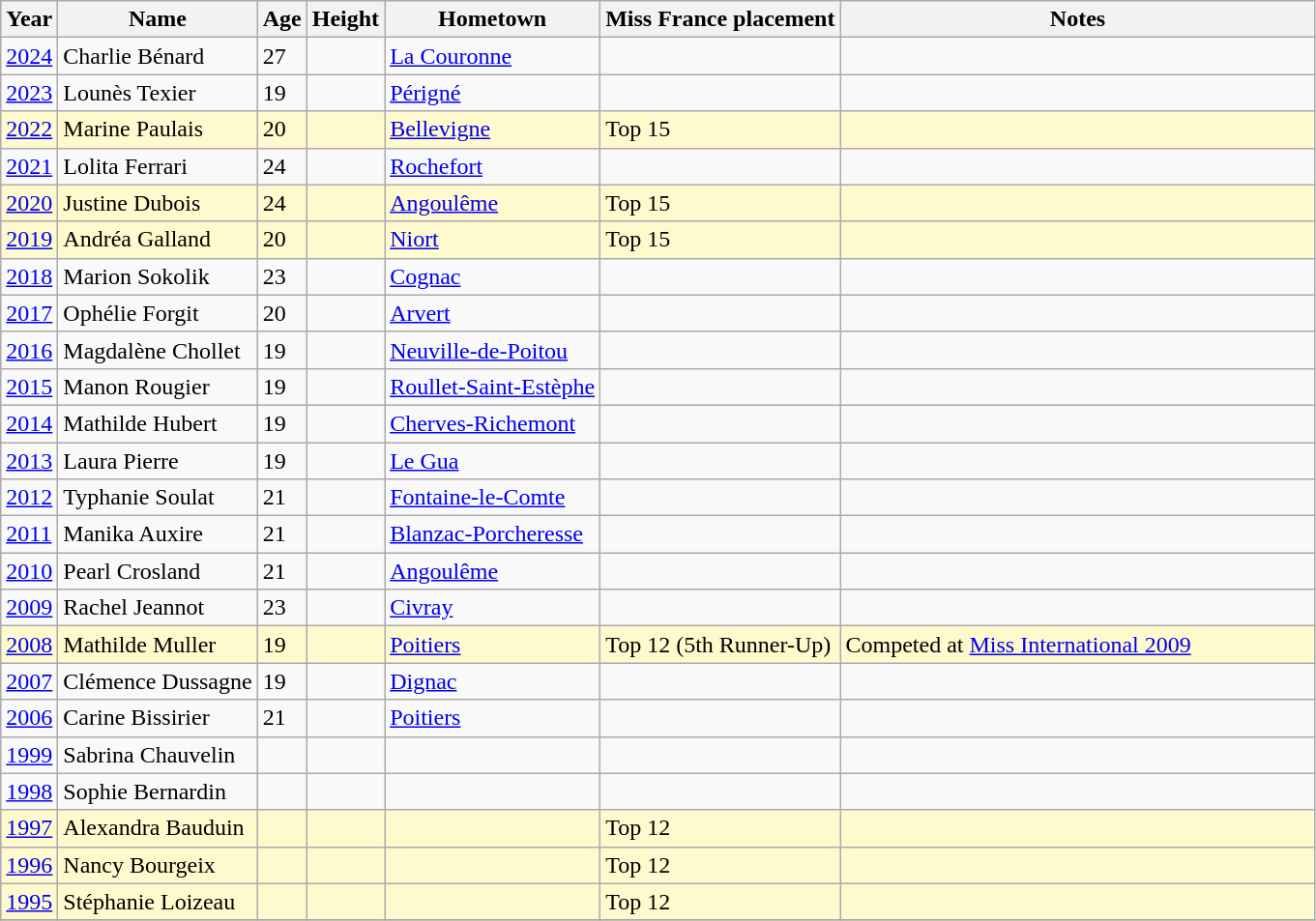<table class="wikitable sortable">
<tr>
<th>Year</th>
<th>Name</th>
<th>Age</th>
<th>Height</th>
<th>Hometown</th>
<th>Miss France placement</th>
<th width=320>Notes</th>
</tr>
<tr>
<td><a href='#'>2024</a></td>
<td>Charlie Bénard</td>
<td>27</td>
<td></td>
<td><a href='#'>La Couronne</a></td>
<td></td>
<td></td>
</tr>
<tr>
<td><a href='#'>2023</a></td>
<td>Lounès Texier</td>
<td>19</td>
<td></td>
<td><a href='#'>Périgné</a></td>
<td></td>
<td></td>
</tr>
<tr bgcolor=#FFFACD>
<td><a href='#'>2022</a></td>
<td>Marine Paulais</td>
<td>20</td>
<td></td>
<td><a href='#'>Bellevigne</a></td>
<td>Top 15</td>
<td></td>
</tr>
<tr>
<td><a href='#'>2021</a></td>
<td>Lolita Ferrari</td>
<td>24</td>
<td></td>
<td><a href='#'>Rochefort</a></td>
<td></td>
<td></td>
</tr>
<tr bgcolor=#FFFACD>
<td><a href='#'>2020</a></td>
<td>Justine Dubois</td>
<td>24</td>
<td></td>
<td><a href='#'>Angoulême</a></td>
<td>Top 15</td>
<td></td>
</tr>
<tr bgcolor=#FFFACD>
<td><a href='#'>2019</a></td>
<td>Andréa Galland</td>
<td>20</td>
<td></td>
<td><a href='#'>Niort</a></td>
<td>Top 15</td>
<td></td>
</tr>
<tr>
<td><a href='#'>2018</a></td>
<td>Marion Sokolik</td>
<td>23</td>
<td></td>
<td><a href='#'>Cognac</a></td>
<td></td>
<td></td>
</tr>
<tr>
<td><a href='#'>2017</a></td>
<td>Ophélie Forgit</td>
<td>20</td>
<td></td>
<td><a href='#'>Arvert</a></td>
<td></td>
<td></td>
</tr>
<tr>
<td><a href='#'>2016</a></td>
<td>Magdalène Chollet</td>
<td>19</td>
<td></td>
<td><a href='#'>Neuville-de-Poitou</a></td>
<td></td>
<td></td>
</tr>
<tr>
<td><a href='#'>2015</a></td>
<td>Manon Rougier</td>
<td>19</td>
<td></td>
<td><a href='#'>Roullet-Saint-Estèphe</a></td>
<td></td>
<td></td>
</tr>
<tr>
<td><a href='#'>2014</a></td>
<td>Mathilde Hubert</td>
<td>19</td>
<td></td>
<td><a href='#'>Cherves-Richemont</a></td>
<td></td>
<td></td>
</tr>
<tr>
<td><a href='#'>2013</a></td>
<td>Laura Pierre</td>
<td>19</td>
<td></td>
<td><a href='#'>Le Gua</a></td>
<td></td>
<td></td>
</tr>
<tr>
<td><a href='#'>2012</a></td>
<td>Typhanie Soulat</td>
<td>21</td>
<td></td>
<td><a href='#'>Fontaine-le-Comte</a></td>
<td></td>
<td></td>
</tr>
<tr>
<td><a href='#'>2011</a></td>
<td>Manika Auxire</td>
<td>21</td>
<td></td>
<td><a href='#'>Blanzac-Porcheresse</a></td>
<td></td>
<td></td>
</tr>
<tr>
<td><a href='#'>2010</a></td>
<td>Pearl Crosland</td>
<td>21</td>
<td></td>
<td><a href='#'>Angoulême</a></td>
<td></td>
<td></td>
</tr>
<tr>
<td><a href='#'>2009</a></td>
<td>Rachel Jeannot</td>
<td>23</td>
<td></td>
<td><a href='#'>Civray</a></td>
<td></td>
<td></td>
</tr>
<tr bgcolor=#FFFACD>
<td><a href='#'>2008</a></td>
<td>Mathilde Muller</td>
<td>19</td>
<td></td>
<td><a href='#'>Poitiers</a></td>
<td>Top 12 (5th Runner-Up)</td>
<td>Competed at <a href='#'>Miss International 2009</a></td>
</tr>
<tr>
<td><a href='#'>2007</a></td>
<td>Clémence Dussagne</td>
<td>19</td>
<td></td>
<td><a href='#'>Dignac</a></td>
<td></td>
<td></td>
</tr>
<tr>
<td><a href='#'>2006</a></td>
<td>Carine Bissirier</td>
<td>21</td>
<td></td>
<td><a href='#'>Poitiers</a></td>
<td></td>
<td></td>
</tr>
<tr>
<td><a href='#'>1999</a></td>
<td>Sabrina Chauvelin</td>
<td></td>
<td></td>
<td></td>
<td></td>
<td></td>
</tr>
<tr>
<td><a href='#'>1998</a></td>
<td>Sophie Bernardin</td>
<td></td>
<td></td>
<td></td>
<td></td>
<td></td>
</tr>
<tr bgcolor=#FFFACD>
<td><a href='#'>1997</a></td>
<td>Alexandra Bauduin</td>
<td></td>
<td></td>
<td></td>
<td>Top 12</td>
<td></td>
</tr>
<tr bgcolor=#FFFACD>
<td><a href='#'>1996</a></td>
<td>Nancy Bourgeix</td>
<td></td>
<td></td>
<td></td>
<td>Top 12</td>
<td></td>
</tr>
<tr bgcolor=#FFFACD>
<td><a href='#'>1995</a></td>
<td>Stéphanie Loizeau</td>
<td></td>
<td></td>
<td></td>
<td>Top 12</td>
<td></td>
</tr>
<tr>
</tr>
</table>
